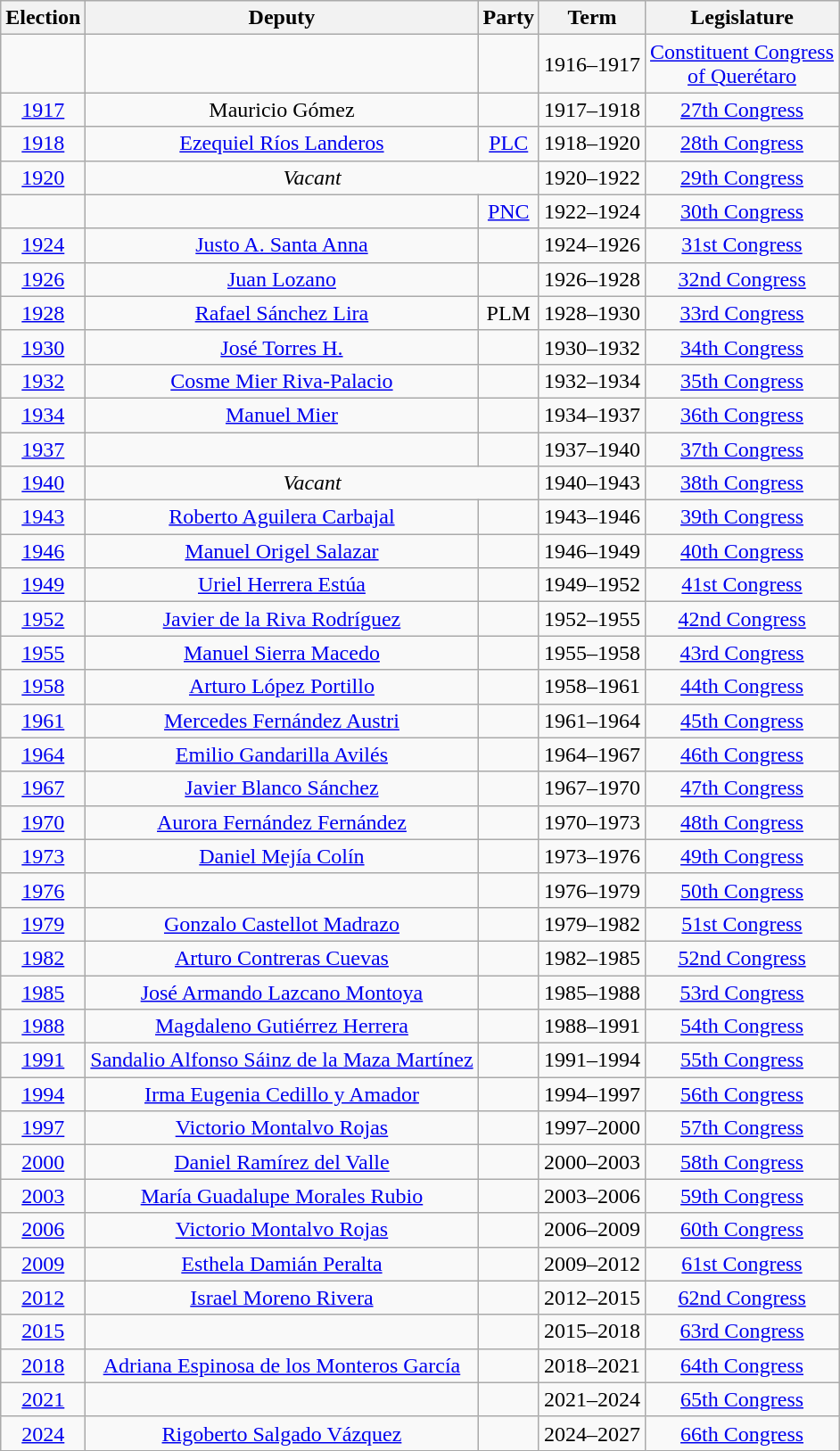<table class="wikitable sortable" style="text-align: center">
<tr>
<th>Election</th>
<th class="unsortable">Deputy</th>
<th class="unsortable">Party</th>
<th class="unsortable">Term</th>
<th class="unsortable">Legislature</th>
</tr>
<tr>
<td></td>
<td></td>
<td></td>
<td>1916–1917</td>
<td><a href='#'>Constituent Congress<br>of Querétaro</a></td>
</tr>
<tr>
<td><a href='#'>1917</a></td>
<td>Mauricio Gómez</td>
<td></td>
<td>1917–1918</td>
<td><a href='#'>27th Congress</a></td>
</tr>
<tr>
<td><a href='#'>1918</a></td>
<td><a href='#'>Ezequiel Ríos Landeros</a></td>
<td><a href='#'>PLC</a></td>
<td>1918–1920</td>
<td><a href='#'>28th Congress</a></td>
</tr>
<tr>
<td><a href='#'>1920</a></td>
<td colspan=2><em>Vacant</em></td>
<td>1920–1922</td>
<td><a href='#'>29th Congress</a></td>
</tr>
<tr>
<td></td>
<td></td>
<td><a href='#'>PNC</a></td>
<td>1922–1924</td>
<td><a href='#'>30th Congress</a></td>
</tr>
<tr>
<td><a href='#'>1924</a></td>
<td><a href='#'>Justo A. Santa Anna</a></td>
<td></td>
<td>1924–1926</td>
<td><a href='#'>31st Congress</a></td>
</tr>
<tr>
<td><a href='#'>1926</a></td>
<td><a href='#'>Juan Lozano</a></td>
<td></td>
<td>1926–1928</td>
<td><a href='#'>32nd Congress</a></td>
</tr>
<tr>
<td><a href='#'>1928</a></td>
<td><a href='#'>Rafael Sánchez Lira</a></td>
<td>PLM</td>
<td>1928–1930</td>
<td><a href='#'>33rd Congress</a></td>
</tr>
<tr>
<td><a href='#'>1930</a></td>
<td><a href='#'>José Torres H.</a></td>
<td></td>
<td>1930–1932</td>
<td><a href='#'>34th Congress</a></td>
</tr>
<tr>
<td><a href='#'>1932</a></td>
<td><a href='#'>Cosme Mier Riva-Palacio</a></td>
<td></td>
<td>1932–1934</td>
<td><a href='#'>35th Congress</a></td>
</tr>
<tr>
<td><a href='#'>1934</a></td>
<td><a href='#'>Manuel Mier</a></td>
<td></td>
<td>1934–1937</td>
<td><a href='#'>36th Congress</a></td>
</tr>
<tr>
<td><a href='#'>1937</a></td>
<td></td>
<td></td>
<td>1937–1940</td>
<td><a href='#'>37th Congress</a></td>
</tr>
<tr>
<td><a href='#'>1940</a></td>
<td colspan=2><em>Vacant</em></td>
<td>1940–1943</td>
<td><a href='#'>38th Congress</a></td>
</tr>
<tr>
<td><a href='#'>1943</a></td>
<td><a href='#'>Roberto Aguilera Carbajal</a></td>
<td></td>
<td>1943–1946</td>
<td><a href='#'>39th Congress</a></td>
</tr>
<tr>
<td><a href='#'>1946</a></td>
<td><a href='#'>Manuel Origel Salazar</a></td>
<td></td>
<td>1946–1949</td>
<td><a href='#'>40th Congress</a></td>
</tr>
<tr>
<td><a href='#'>1949</a></td>
<td><a href='#'>Uriel Herrera Estúa</a></td>
<td></td>
<td>1949–1952</td>
<td><a href='#'>41st Congress</a></td>
</tr>
<tr>
<td><a href='#'>1952</a></td>
<td><a href='#'>Javier de la Riva Rodríguez</a></td>
<td></td>
<td>1952–1955</td>
<td><a href='#'>42nd Congress</a></td>
</tr>
<tr>
<td><a href='#'>1955</a></td>
<td><a href='#'>Manuel Sierra Macedo</a></td>
<td></td>
<td>1955–1958</td>
<td><a href='#'>43rd Congress</a></td>
</tr>
<tr>
<td><a href='#'>1958</a></td>
<td><a href='#'>Arturo López Portillo</a></td>
<td></td>
<td>1958–1961</td>
<td><a href='#'>44th Congress</a></td>
</tr>
<tr>
<td><a href='#'>1961</a></td>
<td><a href='#'>Mercedes Fernández Austri</a></td>
<td></td>
<td>1961–1964</td>
<td><a href='#'>45th Congress</a></td>
</tr>
<tr>
<td><a href='#'>1964</a></td>
<td><a href='#'>Emilio Gandarilla Avilés</a></td>
<td></td>
<td>1964–1967</td>
<td><a href='#'>46th Congress</a></td>
</tr>
<tr>
<td><a href='#'>1967</a></td>
<td><a href='#'>Javier Blanco Sánchez</a></td>
<td></td>
<td>1967–1970</td>
<td><a href='#'>47th Congress</a></td>
</tr>
<tr>
<td><a href='#'>1970</a></td>
<td><a href='#'>Aurora Fernández Fernández</a></td>
<td></td>
<td>1970–1973</td>
<td><a href='#'>48th Congress</a></td>
</tr>
<tr>
<td><a href='#'>1973</a></td>
<td><a href='#'>Daniel Mejía Colín</a></td>
<td></td>
<td>1973–1976</td>
<td><a href='#'>49th Congress</a></td>
</tr>
<tr>
<td><a href='#'>1976</a></td>
<td></td>
<td></td>
<td>1976–1979</td>
<td><a href='#'>50th Congress</a></td>
</tr>
<tr>
<td><a href='#'>1979</a></td>
<td><a href='#'>Gonzalo Castellot Madrazo</a></td>
<td></td>
<td>1979–1982</td>
<td><a href='#'>51st Congress</a></td>
</tr>
<tr>
<td><a href='#'>1982</a></td>
<td><a href='#'>Arturo Contreras Cuevas</a></td>
<td></td>
<td>1982–1985</td>
<td><a href='#'>52nd Congress</a></td>
</tr>
<tr>
<td><a href='#'>1985</a></td>
<td><a href='#'>José Armando Lazcano Montoya</a></td>
<td></td>
<td>1985–1988</td>
<td><a href='#'>53rd Congress</a></td>
</tr>
<tr>
<td><a href='#'>1988</a></td>
<td><a href='#'>Magdaleno Gutiérrez Herrera</a></td>
<td></td>
<td>1988–1991</td>
<td><a href='#'>54th Congress</a></td>
</tr>
<tr>
<td><a href='#'>1991</a></td>
<td><a href='#'>Sandalio Alfonso Sáinz de la Maza Martínez</a></td>
<td></td>
<td>1991–1994</td>
<td><a href='#'>55th Congress</a></td>
</tr>
<tr>
<td><a href='#'>1994</a></td>
<td><a href='#'>Irma Eugenia Cedillo y Amador</a></td>
<td></td>
<td>1994–1997</td>
<td><a href='#'>56th Congress</a></td>
</tr>
<tr>
<td><a href='#'>1997</a></td>
<td><a href='#'>Victorio Montalvo Rojas</a></td>
<td></td>
<td>1997–2000</td>
<td><a href='#'>57th Congress</a></td>
</tr>
<tr>
<td><a href='#'>2000</a></td>
<td><a href='#'>Daniel Ramírez del Valle</a></td>
<td></td>
<td>2000–2003</td>
<td><a href='#'>58th Congress</a></td>
</tr>
<tr>
<td><a href='#'>2003</a></td>
<td><a href='#'>María Guadalupe Morales Rubio</a></td>
<td></td>
<td>2003–2006</td>
<td><a href='#'>59th Congress</a></td>
</tr>
<tr>
<td><a href='#'>2006</a></td>
<td><a href='#'>Victorio Montalvo Rojas</a></td>
<td></td>
<td>2006–2009</td>
<td><a href='#'>60th Congress</a></td>
</tr>
<tr>
<td><a href='#'>2009</a></td>
<td><a href='#'>Esthela Damián Peralta</a></td>
<td></td>
<td>2009–2012</td>
<td><a href='#'>61st Congress</a></td>
</tr>
<tr>
<td><a href='#'>2012</a></td>
<td><a href='#'>Israel Moreno Rivera</a></td>
<td></td>
<td>2012–2015</td>
<td><a href='#'>62nd Congress</a></td>
</tr>
<tr>
<td><a href='#'>2015</a></td>
<td></td>
<td></td>
<td>2015–2018</td>
<td><a href='#'>63rd Congress</a></td>
</tr>
<tr>
<td><a href='#'>2018</a></td>
<td><a href='#'>Adriana Espinosa de los Monteros García</a></td>
<td></td>
<td>2018–2021</td>
<td><a href='#'>64th Congress</a></td>
</tr>
<tr>
<td><a href='#'>2021</a></td>
<td></td>
<td></td>
<td>2021–2024</td>
<td><a href='#'>65th Congress</a></td>
</tr>
<tr>
<td><a href='#'>2024</a></td>
<td><a href='#'>Rigoberto Salgado Vázquez</a></td>
<td></td>
<td>2024–2027</td>
<td><a href='#'>66th Congress</a></td>
</tr>
</table>
